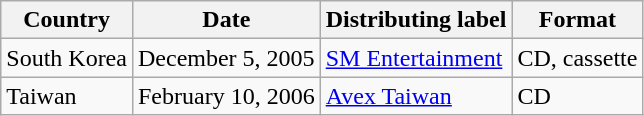<table class="wikitable">
<tr>
<th>Country</th>
<th>Date</th>
<th>Distributing label</th>
<th>Format</th>
</tr>
<tr>
<td>South Korea</td>
<td>December 5, 2005</td>
<td><a href='#'>SM Entertainment</a></td>
<td>CD, cassette</td>
</tr>
<tr>
<td>Taiwan</td>
<td>February 10, 2006</td>
<td><a href='#'>Avex Taiwan</a></td>
<td>CD</td>
</tr>
</table>
